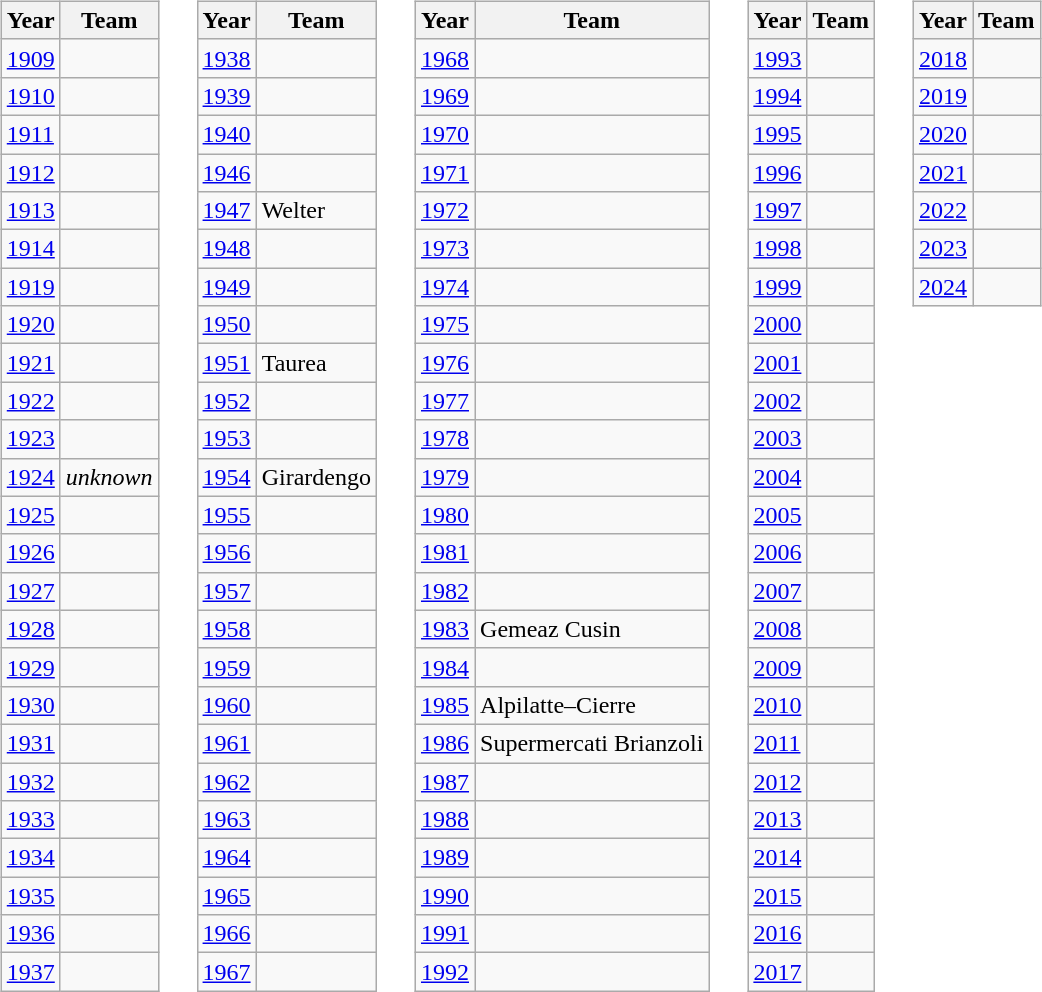<table>
<tr>
<td valign="top"><br><table class="wikitable" border="1">
<tr>
<th>Year</th>
<th>Team</th>
</tr>
<tr>
<td><a href='#'>1909</a></td>
<td></td>
</tr>
<tr>
<td><a href='#'>1910</a></td>
<td></td>
</tr>
<tr>
<td><a href='#'>1911</a></td>
<td></td>
</tr>
<tr>
<td><a href='#'>1912</a></td>
<td></td>
</tr>
<tr>
<td><a href='#'>1913</a></td>
<td></td>
</tr>
<tr>
<td><a href='#'>1914</a></td>
<td></td>
</tr>
<tr>
<td><a href='#'>1919</a></td>
<td></td>
</tr>
<tr>
<td><a href='#'>1920</a></td>
<td></td>
</tr>
<tr>
<td><a href='#'>1921</a></td>
<td></td>
</tr>
<tr>
<td><a href='#'>1922</a></td>
<td></td>
</tr>
<tr>
<td><a href='#'>1923</a></td>
<td></td>
</tr>
<tr>
<td><a href='#'>1924</a></td>
<td><em>unknown</em></td>
</tr>
<tr>
<td><a href='#'>1925</a></td>
<td></td>
</tr>
<tr>
<td><a href='#'>1926</a></td>
<td></td>
</tr>
<tr>
<td><a href='#'>1927</a></td>
<td></td>
</tr>
<tr>
<td><a href='#'>1928</a></td>
<td></td>
</tr>
<tr>
<td><a href='#'>1929</a></td>
<td></td>
</tr>
<tr>
<td><a href='#'>1930</a></td>
<td></td>
</tr>
<tr>
<td><a href='#'>1931</a></td>
<td></td>
</tr>
<tr>
<td><a href='#'>1932</a></td>
<td></td>
</tr>
<tr>
<td><a href='#'>1933</a></td>
<td></td>
</tr>
<tr>
<td><a href='#'>1934</a></td>
<td></td>
</tr>
<tr>
<td><a href='#'>1935</a></td>
<td></td>
</tr>
<tr>
<td><a href='#'>1936</a></td>
<td></td>
</tr>
<tr>
<td><a href='#'>1937</a></td>
<td></td>
</tr>
</table>
</td>
<td width="1"></td>
<td valign="top"><br><table class="wikitable" border="1">
<tr>
<th>Year</th>
<th>Team</th>
</tr>
<tr>
<td><a href='#'>1938</a></td>
<td></td>
</tr>
<tr>
<td><a href='#'>1939</a></td>
<td></td>
</tr>
<tr>
<td><a href='#'>1940</a></td>
<td></td>
</tr>
<tr>
<td><a href='#'>1946</a></td>
<td></td>
</tr>
<tr>
<td><a href='#'>1947</a></td>
<td>Welter</td>
</tr>
<tr>
<td><a href='#'>1948</a></td>
<td></td>
</tr>
<tr>
<td><a href='#'>1949</a></td>
<td></td>
</tr>
<tr>
<td><a href='#'>1950</a></td>
<td></td>
</tr>
<tr>
<td><a href='#'>1951</a></td>
<td>Taurea</td>
</tr>
<tr>
<td><a href='#'>1952</a></td>
<td></td>
</tr>
<tr>
<td><a href='#'>1953</a></td>
<td></td>
</tr>
<tr>
<td><a href='#'>1954</a></td>
<td>Girardengo</td>
</tr>
<tr>
<td><a href='#'>1955</a></td>
<td></td>
</tr>
<tr>
<td><a href='#'>1956</a></td>
<td></td>
</tr>
<tr>
<td><a href='#'>1957</a></td>
<td></td>
</tr>
<tr>
<td><a href='#'>1958</a></td>
<td></td>
</tr>
<tr>
<td><a href='#'>1959</a></td>
<td></td>
</tr>
<tr>
<td><a href='#'>1960</a></td>
<td></td>
</tr>
<tr>
<td><a href='#'>1961</a></td>
<td></td>
</tr>
<tr>
<td><a href='#'>1962</a></td>
<td></td>
</tr>
<tr>
<td><a href='#'>1963</a></td>
<td></td>
</tr>
<tr>
<td><a href='#'>1964</a></td>
<td></td>
</tr>
<tr>
<td><a href='#'>1965</a></td>
<td></td>
</tr>
<tr>
<td><a href='#'>1966</a></td>
<td></td>
</tr>
<tr>
<td><a href='#'>1967</a></td>
<td></td>
</tr>
</table>
</td>
<td width="1"></td>
<td valign="top"><br><table class="wikitable" border="1">
<tr>
<th>Year</th>
<th>Team</th>
</tr>
<tr>
<td><a href='#'>1968</a></td>
<td></td>
</tr>
<tr>
<td><a href='#'>1969</a></td>
<td></td>
</tr>
<tr>
<td><a href='#'>1970</a></td>
<td></td>
</tr>
<tr>
<td><a href='#'>1971</a></td>
<td></td>
</tr>
<tr>
<td><a href='#'>1972</a></td>
<td></td>
</tr>
<tr>
<td><a href='#'>1973</a></td>
<td></td>
</tr>
<tr>
<td><a href='#'>1974</a></td>
<td></td>
</tr>
<tr>
<td><a href='#'>1975</a></td>
<td></td>
</tr>
<tr>
<td><a href='#'>1976</a></td>
<td></td>
</tr>
<tr>
<td><a href='#'>1977</a></td>
<td></td>
</tr>
<tr>
<td><a href='#'>1978</a></td>
<td></td>
</tr>
<tr>
<td><a href='#'>1979</a></td>
<td></td>
</tr>
<tr>
<td><a href='#'>1980</a></td>
<td></td>
</tr>
<tr>
<td><a href='#'>1981</a></td>
<td></td>
</tr>
<tr>
<td><a href='#'>1982</a></td>
<td></td>
</tr>
<tr>
<td><a href='#'>1983</a></td>
<td>Gemeaz Cusin</td>
</tr>
<tr>
<td><a href='#'>1984</a></td>
<td></td>
</tr>
<tr>
<td><a href='#'>1985</a></td>
<td>Alpilatte–Cierre</td>
</tr>
<tr>
<td><a href='#'>1986</a></td>
<td>Supermercati Brianzoli</td>
</tr>
<tr>
<td><a href='#'>1987</a></td>
<td></td>
</tr>
<tr>
<td><a href='#'>1988</a></td>
<td></td>
</tr>
<tr>
<td><a href='#'>1989</a></td>
<td></td>
</tr>
<tr>
<td><a href='#'>1990</a></td>
<td></td>
</tr>
<tr>
<td><a href='#'>1991</a></td>
<td></td>
</tr>
<tr>
<td><a href='#'>1992</a></td>
<td></td>
</tr>
</table>
</td>
<td width="1"></td>
<td valign="top"><br><table class="wikitable" border="1">
<tr>
<th>Year</th>
<th>Team</th>
</tr>
<tr>
<td><a href='#'>1993</a></td>
<td></td>
</tr>
<tr>
<td><a href='#'>1994</a></td>
<td></td>
</tr>
<tr>
<td><a href='#'>1995</a></td>
<td></td>
</tr>
<tr>
<td><a href='#'>1996</a></td>
<td></td>
</tr>
<tr>
<td><a href='#'>1997</a></td>
<td></td>
</tr>
<tr>
<td><a href='#'>1998</a></td>
<td></td>
</tr>
<tr>
<td><a href='#'>1999</a></td>
<td></td>
</tr>
<tr>
<td><a href='#'>2000</a></td>
<td></td>
</tr>
<tr>
<td><a href='#'>2001</a></td>
<td></td>
</tr>
<tr>
<td><a href='#'>2002</a></td>
<td></td>
</tr>
<tr>
<td><a href='#'>2003</a></td>
<td></td>
</tr>
<tr>
<td><a href='#'>2004</a></td>
<td></td>
</tr>
<tr>
<td><a href='#'>2005</a></td>
<td></td>
</tr>
<tr>
<td><a href='#'>2006</a></td>
<td></td>
</tr>
<tr>
<td><a href='#'>2007</a></td>
<td></td>
</tr>
<tr>
<td><a href='#'>2008</a></td>
<td></td>
</tr>
<tr>
<td><a href='#'>2009</a></td>
<td></td>
</tr>
<tr>
<td><a href='#'>2010</a></td>
<td></td>
</tr>
<tr>
<td><a href='#'>2011</a></td>
<td></td>
</tr>
<tr>
<td><a href='#'>2012</a></td>
<td></td>
</tr>
<tr>
<td><a href='#'>2013</a></td>
<td></td>
</tr>
<tr>
<td><a href='#'>2014</a></td>
<td></td>
</tr>
<tr>
<td><a href='#'>2015</a></td>
<td></td>
</tr>
<tr>
<td><a href='#'>2016</a></td>
<td></td>
</tr>
<tr>
<td><a href='#'>2017</a></td>
<td></td>
</tr>
</table>
</td>
<td width="1"></td>
<td valign="top"><br><table class="wikitable" border="1">
<tr>
<th>Year</th>
<th>Team</th>
</tr>
<tr>
<td><a href='#'>2018</a></td>
<td></td>
</tr>
<tr>
<td><a href='#'>2019</a></td>
<td></td>
</tr>
<tr>
<td><a href='#'>2020</a></td>
<td></td>
</tr>
<tr>
<td><a href='#'>2021</a></td>
<td></td>
</tr>
<tr>
<td><a href='#'>2022</a></td>
<td></td>
</tr>
<tr>
<td><a href='#'>2023</a></td>
<td></td>
</tr>
<tr>
<td><a href='#'>2024</a></td>
<td></td>
</tr>
</table>
</td>
</tr>
</table>
